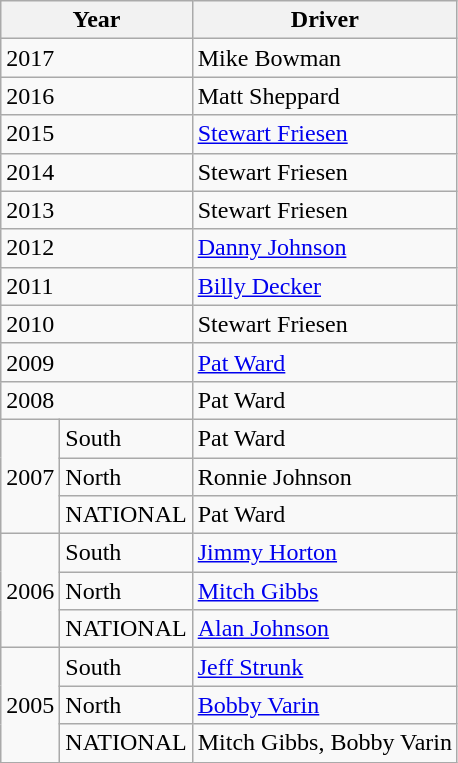<table class="wikitable">
<tr>
<th colspan="2"><strong>Year</strong></th>
<th><strong>Driver</strong></th>
</tr>
<tr>
<td colspan="2">2017</td>
<td>Mike Bowman</td>
</tr>
<tr>
<td colspan="2">2016</td>
<td>Matt Sheppard</td>
</tr>
<tr>
<td colspan="2">2015</td>
<td><a href='#'>Stewart Friesen</a></td>
</tr>
<tr>
<td colspan="2">2014</td>
<td>Stewart Friesen</td>
</tr>
<tr>
<td colspan="2">2013</td>
<td>Stewart Friesen</td>
</tr>
<tr>
<td colspan="2">2012</td>
<td><a href='#'>Danny Johnson</a></td>
</tr>
<tr>
<td colspan="2">2011</td>
<td><a href='#'>Billy Decker</a></td>
</tr>
<tr>
<td colspan="2">2010</td>
<td>Stewart Friesen</td>
</tr>
<tr>
<td colspan="2">2009</td>
<td><a href='#'>Pat Ward</a></td>
</tr>
<tr>
<td colspan="2">2008</td>
<td>Pat Ward</td>
</tr>
<tr>
<td rowspan="3">2007</td>
<td>South</td>
<td>Pat Ward</td>
</tr>
<tr>
<td>North</td>
<td>Ronnie Johnson</td>
</tr>
<tr>
<td>NATIONAL</td>
<td>Pat Ward</td>
</tr>
<tr>
<td rowspan="3">2006</td>
<td>South</td>
<td><a href='#'>Jimmy Horton</a></td>
</tr>
<tr>
<td>North</td>
<td><a href='#'>Mitch Gibbs</a></td>
</tr>
<tr>
<td>NATIONAL</td>
<td><a href='#'>Alan Johnson</a></td>
</tr>
<tr>
<td rowspan="3">2005</td>
<td>South</td>
<td><a href='#'>Jeff Strunk</a></td>
</tr>
<tr>
<td>North</td>
<td><a href='#'>Bobby Varin</a></td>
</tr>
<tr>
<td>NATIONAL</td>
<td>Mitch Gibbs, Bobby Varin</td>
</tr>
</table>
